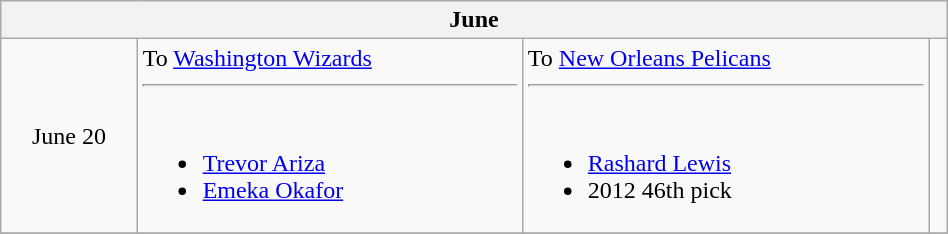<table class="wikitable" style="text-align:center; width:50%">
<tr>
<th colspan=4>June</th>
</tr>
<tr>
<td>June 20</td>
<td align=left valign=top>To <a href='#'>Washington Wizards</a><hr><br><ul><li><a href='#'>Trevor Ariza</a></li><li><a href='#'>Emeka Okafor</a></li></ul></td>
<td align=left valign=top>To <a href='#'>New Orleans Pelicans</a><hr><br><ul><li><a href='#'>Rashard Lewis</a></li><li>2012 46th pick</li></ul></td>
<td></td>
</tr>
<tr>
</tr>
</table>
